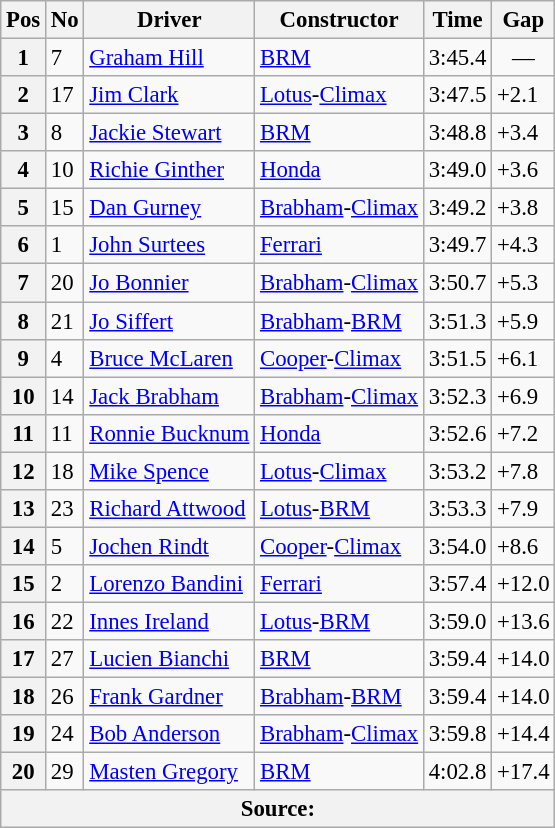<table class="wikitable sortable" style="font-size: 95%">
<tr>
<th>Pos</th>
<th>No</th>
<th>Driver</th>
<th>Constructor</th>
<th>Time</th>
<th>Gap</th>
</tr>
<tr>
<th>1</th>
<td>7</td>
<td> <a href='#'>Graham Hill</a></td>
<td><a href='#'>BRM</a></td>
<td>3:45.4</td>
<td align="center">—</td>
</tr>
<tr>
<th>2</th>
<td>17</td>
<td> <a href='#'>Jim Clark</a></td>
<td><a href='#'>Lotus</a>-<a href='#'>Climax</a></td>
<td>3:47.5</td>
<td>+2.1</td>
</tr>
<tr>
<th>3</th>
<td>8</td>
<td> <a href='#'>Jackie Stewart</a></td>
<td><a href='#'>BRM</a></td>
<td>3:48.8</td>
<td>+3.4</td>
</tr>
<tr>
<th>4</th>
<td>10</td>
<td> <a href='#'>Richie Ginther</a></td>
<td><a href='#'>Honda</a></td>
<td>3:49.0</td>
<td>+3.6</td>
</tr>
<tr>
<th>5</th>
<td>15</td>
<td> <a href='#'>Dan Gurney</a></td>
<td><a href='#'>Brabham</a>-<a href='#'>Climax</a></td>
<td>3:49.2</td>
<td>+3.8</td>
</tr>
<tr>
<th>6</th>
<td>1</td>
<td> <a href='#'>John Surtees</a></td>
<td><a href='#'>Ferrari</a></td>
<td>3:49.7</td>
<td>+4.3</td>
</tr>
<tr>
<th>7</th>
<td>20</td>
<td> <a href='#'>Jo Bonnier</a></td>
<td><a href='#'>Brabham</a>-<a href='#'>Climax</a></td>
<td>3:50.7</td>
<td>+5.3</td>
</tr>
<tr>
<th>8</th>
<td>21</td>
<td> <a href='#'>Jo Siffert</a></td>
<td><a href='#'>Brabham</a>-<a href='#'>BRM</a></td>
<td>3:51.3</td>
<td>+5.9</td>
</tr>
<tr>
<th>9</th>
<td>4</td>
<td> <a href='#'>Bruce McLaren</a></td>
<td><a href='#'>Cooper</a>-<a href='#'>Climax</a></td>
<td>3:51.5</td>
<td>+6.1</td>
</tr>
<tr>
<th>10</th>
<td>14</td>
<td> <a href='#'>Jack Brabham</a></td>
<td><a href='#'>Brabham</a>-<a href='#'>Climax</a></td>
<td>3:52.3</td>
<td>+6.9</td>
</tr>
<tr>
<th>11</th>
<td>11</td>
<td> <a href='#'>Ronnie Bucknum</a></td>
<td><a href='#'>Honda</a></td>
<td>3:52.6</td>
<td>+7.2</td>
</tr>
<tr>
<th>12</th>
<td>18</td>
<td> <a href='#'>Mike Spence</a></td>
<td><a href='#'>Lotus</a>-<a href='#'>Climax</a></td>
<td>3:53.2</td>
<td>+7.8</td>
</tr>
<tr>
<th>13</th>
<td>23</td>
<td> <a href='#'>Richard Attwood</a></td>
<td><a href='#'>Lotus</a>-<a href='#'>BRM</a></td>
<td>3:53.3</td>
<td>+7.9</td>
</tr>
<tr>
<th>14</th>
<td>5</td>
<td> <a href='#'>Jochen Rindt</a></td>
<td><a href='#'>Cooper</a>-<a href='#'>Climax</a></td>
<td>3:54.0</td>
<td>+8.6</td>
</tr>
<tr>
<th>15</th>
<td>2</td>
<td> <a href='#'>Lorenzo Bandini</a></td>
<td><a href='#'>Ferrari</a></td>
<td>3:57.4</td>
<td>+12.0</td>
</tr>
<tr>
<th>16</th>
<td>22</td>
<td> <a href='#'>Innes Ireland</a></td>
<td><a href='#'>Lotus</a>-<a href='#'>BRM</a></td>
<td>3:59.0</td>
<td>+13.6</td>
</tr>
<tr>
<th>17</th>
<td>27</td>
<td> <a href='#'>Lucien Bianchi</a></td>
<td><a href='#'>BRM</a></td>
<td>3:59.4</td>
<td>+14.0</td>
</tr>
<tr>
<th>18</th>
<td>26</td>
<td> <a href='#'>Frank Gardner</a></td>
<td><a href='#'>Brabham</a>-<a href='#'>BRM</a></td>
<td>3:59.4</td>
<td>+14.0</td>
</tr>
<tr>
<th>19</th>
<td>24</td>
<td> <a href='#'>Bob Anderson</a></td>
<td><a href='#'>Brabham</a>-<a href='#'>Climax</a></td>
<td>3:59.8</td>
<td>+14.4</td>
</tr>
<tr>
<th>20</th>
<td>29</td>
<td> <a href='#'>Masten Gregory</a></td>
<td><a href='#'>BRM</a></td>
<td>4:02.8</td>
<td>+17.4</td>
</tr>
<tr>
<th colspan="6">Source:</th>
</tr>
</table>
